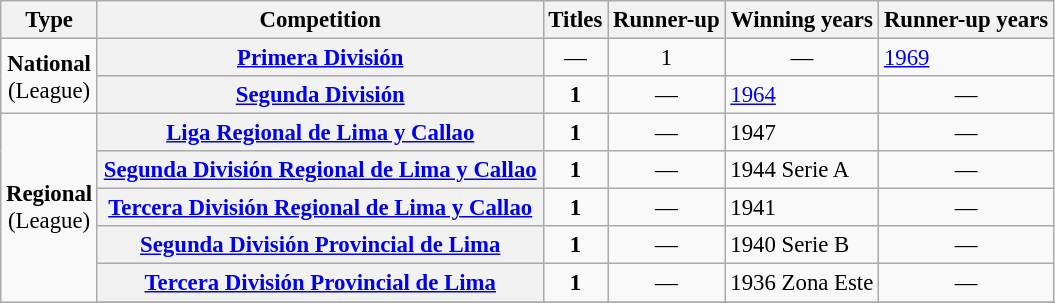<table class="wikitable plainrowheaders" style="font-size:95%; text-align:center;">
<tr>
<th>Type</th>
<th width=290px>Competition</th>
<th>Titles</th>
<th>Runner-up</th>
<th>Winning years</th>
<th>Runner-up years</th>
</tr>
<tr>
<td rowspan=2><strong>National</strong><br>(League)</td>
<th scope=col><a href='#'>Primera División</a></th>
<td style="text-align:center;">—</td>
<td>1</td>
<td style="text-align:center;">—</td>
<td align="left"><a href='#'>1969</a></td>
</tr>
<tr>
<th scope="col"><a href='#'>Segunda División</a></th>
<td><strong>1</strong></td>
<td style="text-align:center;">—</td>
<td align="left"><a href='#'>1964</a></td>
<td style="text-align:center;">—</td>
</tr>
<tr>
<td rowspan=6><strong>Regional</strong><br>(League)</td>
<th scope=col><a href='#'>Liga Regional de Lima y Callao</a></th>
<td><strong>1</strong></td>
<td style="text-align:center;">—</td>
<td align="left">1947</td>
<td style="text-align:center;">—</td>
</tr>
<tr>
<th scope=col><a href='#'>Segunda División Regional de Lima y Callao</a></th>
<td><strong>1</strong></td>
<td style="text-align:center;">—</td>
<td align="left">1944 Serie A</td>
<td style="text-align:center;">—</td>
</tr>
<tr>
<th scope=col><a href='#'>Tercera División Regional de Lima y Callao</a></th>
<td><strong>1</strong></td>
<td style="text-align:center;">—</td>
<td align="left">1941</td>
<td style="text-align:center;">—</td>
</tr>
<tr>
<th scope=col><a href='#'>Segunda División Provincial de Lima</a></th>
<td><strong>1</strong></td>
<td style="text-align:center;">—</td>
<td align="left">1940 Serie B</td>
<td style="text-align:center;">—</td>
</tr>
<tr>
<th scope=col><a href='#'>Tercera División Provincial de Lima</a></th>
<td><strong>1</strong></td>
<td style="text-align:center;">—</td>
<td align="left">1936 Zona Este</td>
<td style="text-align:center;">—</td>
</tr>
<tr>
</tr>
</table>
